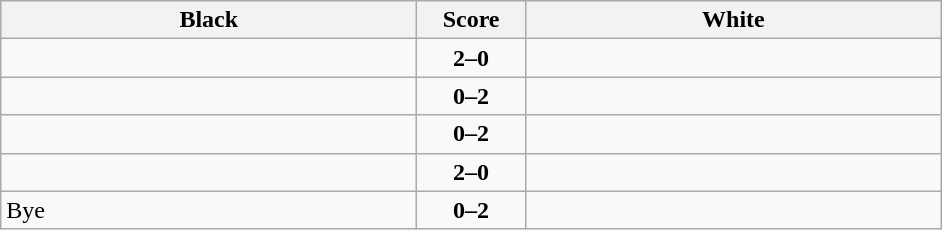<table class="wikitable" style="text-align: center;">
<tr>
<th align="right" width="270">Black</th>
<th width="65">Score</th>
<th align="left" width="270">White</th>
</tr>
<tr>
<td align=left><strong></strong></td>
<td align=center><strong>2–0</strong></td>
<td align=left></td>
</tr>
<tr>
<td align=left></td>
<td align=center><strong>0–2</strong></td>
<td align=left><strong> </strong></td>
</tr>
<tr>
<td align=left></td>
<td align=center><strong>0–2</strong></td>
<td align=left><strong></strong></td>
</tr>
<tr>
<td align=left><strong> </strong></td>
<td align=center><strong>2–0</strong></td>
<td align=left></td>
</tr>
<tr>
<td align=left>Bye</td>
<td align=center><strong>0–2</strong></td>
<td align=left><strong></strong></td>
</tr>
</table>
